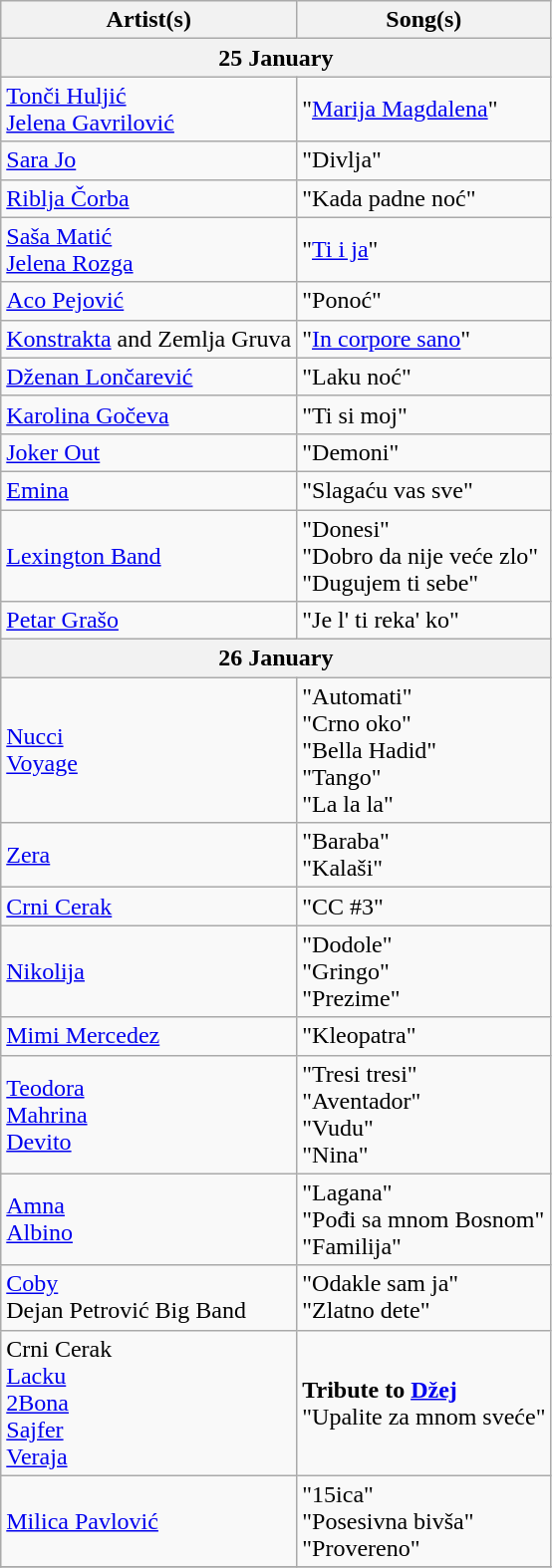<table class="wikitable">
<tr>
<th scope="col">Artist(s)</th>
<th scope="col">Song(s)</th>
</tr>
<tr>
<th colspan="2" scope="col">25 January</th>
</tr>
<tr>
<td scope="row"><a href='#'>Tonči Huljić</a> <br> <a href='#'>Jelena Gavrilović</a></td>
<td>"<a href='#'>Marija Magdalena</a>"</td>
</tr>
<tr>
<td scope="row"><a href='#'>Sara Jo</a></td>
<td>"Divlja"</td>
</tr>
<tr>
<td scope="row"><a href='#'>Riblja Čorba</a></td>
<td>"Kada padne noć"</td>
</tr>
<tr>
<td scope="row"><a href='#'>Saša Matić</a> <br> <a href='#'>Jelena Rozga</a></td>
<td>"<a href='#'>Ti i ja</a>"</td>
</tr>
<tr>
<td scope="row"><a href='#'>Aco Pejović</a></td>
<td>"Ponoć"</td>
</tr>
<tr>
<td scope="row"><a href='#'>Konstrakta</a> and Zemlja Gruva</td>
<td>"<a href='#'>In corpore sano</a>"</td>
</tr>
<tr>
<td scope="row"><a href='#'>Dženan Lončarević</a></td>
<td>"Laku noć"</td>
</tr>
<tr>
<td scope="row"><a href='#'>Karolina Gočeva</a></td>
<td>"Ti si moj"</td>
</tr>
<tr>
<td scope="row"><a href='#'>Joker Out</a></td>
<td>"Demoni"</td>
</tr>
<tr>
<td scope="row"><a href='#'>Emina</a></td>
<td>"Slagaću vas sve"</td>
</tr>
<tr>
<td scope="row"><a href='#'>Lexington Band</a></td>
<td>"Donesi"<br> "Dobro da nije veće zlo"<br> "Dugujem ti sebe"</td>
</tr>
<tr>
<td scope="row"><a href='#'>Petar Grašo</a></td>
<td>"Je l' ti reka' ko"</td>
</tr>
<tr>
<th colspan="2" scope="col">26 January</th>
</tr>
<tr>
<td scope="row"><a href='#'>Nucci</a> <br> <a href='#'>Voyage</a></td>
<td>"Automati" <br> "Crno oko" <br> "Bella Hadid" <br> "Tango" <br> "La la la"</td>
</tr>
<tr>
<td scope="row"><a href='#'>Zera</a></td>
<td>"Baraba" <br> "Kalaši"</td>
</tr>
<tr>
<td scope="row"><a href='#'>Crni Cerak</a></td>
<td>"CC #3"</td>
</tr>
<tr>
<td scope="row"><a href='#'>Nikolija</a></td>
<td>"Dodole" <br> "Gringo" <br> "Prezime"</td>
</tr>
<tr>
<td scope="row"><a href='#'>Mimi Mercedez</a></td>
<td>"Kleopatra"</td>
</tr>
<tr>
<td scope="row"><a href='#'>Teodora</a> <br> <a href='#'>Mahrina</a> <br> <a href='#'>Devito</a></td>
<td>"Tresi tresi" <br> "Aventador"  <br> "Vudu" <br> "Nina"</td>
</tr>
<tr>
<td scope="row"><a href='#'>Amna</a> <br> <a href='#'>Albino</a></td>
<td>"Lagana" <br> "Pođi sa mnom Bosnom" <br> "Familija"</td>
</tr>
<tr>
<td scope="row"><a href='#'>Coby</a> <br> Dejan Petrović Big Band</td>
<td>"Odakle sam ja" <br> "Zlatno dete"</td>
</tr>
<tr>
<td scope="row">Crni Cerak <br> <a href='#'>Lacku</a> <br> <a href='#'>2Bona</a> <br> <a href='#'>Sajfer</a> <br> <a href='#'>Veraja</a></td>
<td><strong>Tribute to <a href='#'>Džej</a></strong> <br> "Upalite za mnom sveće"</td>
</tr>
<tr>
<td scope="row"><a href='#'>Milica Pavlović</a></td>
<td>"15ica" <br> "Posesivna bivša" <br> "Provereno"</td>
</tr>
<tr>
</tr>
</table>
